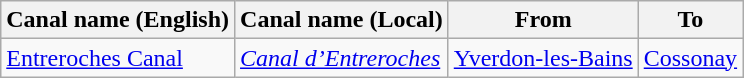<table class="wikitable" style="vertical-align:top;">
<tr>
<th>Canal name (English)</th>
<th>Canal name (Local)</th>
<th>From</th>
<th>To</th>
</tr>
<tr>
<td><a href='#'>Entreroches Canal</a></td>
<td><em><a href='#'>Canal d’Entreroches</a></em></td>
<td><a href='#'>Yverdon-les-Bains</a></td>
<td><a href='#'>Cossonay</a></td>
</tr>
</table>
